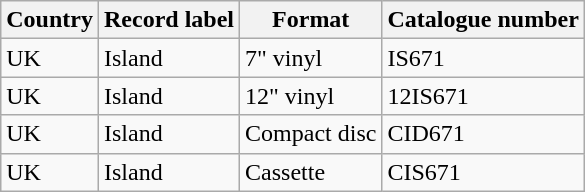<table class="wikitable">
<tr>
<th>Country</th>
<th>Record label</th>
<th>Format</th>
<th>Catalogue number</th>
</tr>
<tr>
<td>UK</td>
<td>Island</td>
<td>7" vinyl</td>
<td>IS671</td>
</tr>
<tr>
<td>UK</td>
<td>Island</td>
<td>12" vinyl</td>
<td>12IS671</td>
</tr>
<tr>
<td>UK</td>
<td>Island</td>
<td>Compact disc</td>
<td>CID671</td>
</tr>
<tr>
<td>UK</td>
<td>Island</td>
<td>Cassette</td>
<td>CIS671</td>
</tr>
</table>
